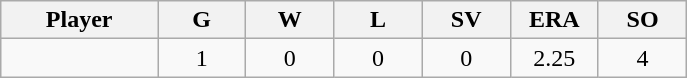<table class="wikitable sortable">
<tr>
<th bgcolor="#DDDDFF" width="16%">Player</th>
<th bgcolor="#DDDDFF" width="9%">G</th>
<th bgcolor="#DDDDFF" width="9%">W</th>
<th bgcolor="#DDDDFF" width="9%">L</th>
<th bgcolor="#DDDDFF" width="9%">SV</th>
<th bgcolor="#DDDDFF" width="9%">ERA</th>
<th bgcolor="#DDDDFF" width="9%">SO</th>
</tr>
<tr align="center">
<td></td>
<td>1</td>
<td>0</td>
<td>0</td>
<td>0</td>
<td>2.25</td>
<td>4</td>
</tr>
</table>
